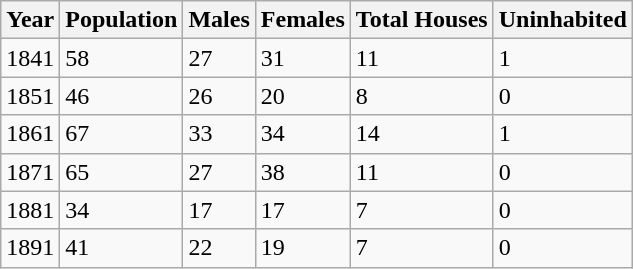<table class="wikitable">
<tr>
<th>Year</th>
<th>Population</th>
<th>Males</th>
<th>Females</th>
<th>Total Houses</th>
<th>Uninhabited</th>
</tr>
<tr>
<td>1841</td>
<td>58</td>
<td>27</td>
<td>31</td>
<td>11</td>
<td>1</td>
</tr>
<tr>
<td>1851</td>
<td>46</td>
<td>26</td>
<td>20</td>
<td>8</td>
<td>0</td>
</tr>
<tr>
<td>1861</td>
<td>67</td>
<td>33</td>
<td>34</td>
<td>14</td>
<td>1</td>
</tr>
<tr>
<td>1871</td>
<td>65</td>
<td>27</td>
<td>38</td>
<td>11</td>
<td>0</td>
</tr>
<tr>
<td>1881</td>
<td>34</td>
<td>17</td>
<td>17</td>
<td>7</td>
<td>0</td>
</tr>
<tr>
<td>1891</td>
<td>41</td>
<td>22</td>
<td>19</td>
<td>7</td>
<td>0</td>
</tr>
</table>
